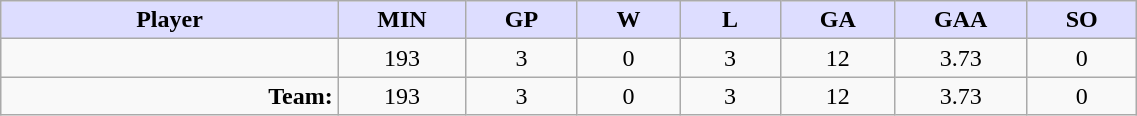<table style="width:60%;" class="wikitable sortable">
<tr>
<th style="background:#ddf; width:10%;">Player</th>
<th style="width:3%; background:#ddf;" title="Minutes played">MIN</th>
<th style="width:3%; background:#ddf;" title="Games played in">GP</th>
<th style="width:3%; background:#ddf;" title="Wins">W</th>
<th style="width:3%; background:#ddf;" title="Losses">L</th>
<th style="width:3%; background:#ddf;" title="Goals against">GA</th>
<th style="width:3%; background:#ddf;" title="Goals against average">GAA</th>
<th style="width:3%; background:#ddf;" title="Shut-outs">SO</th>
</tr>
<tr style="text-align:center;">
<td style="text-align:right;"></td>
<td>193</td>
<td>3</td>
<td>0</td>
<td>3</td>
<td>12</td>
<td>3.73</td>
<td>0</td>
</tr>
<tr style="text-align:center;">
<td style="text-align:right;"><strong>Team:</strong></td>
<td>193</td>
<td>3</td>
<td>0</td>
<td>3</td>
<td>12</td>
<td>3.73</td>
<td>0</td>
</tr>
</table>
